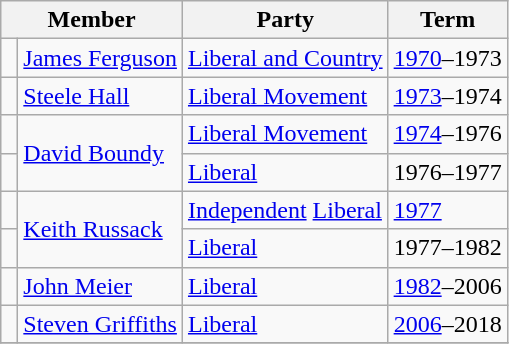<table class="wikitable">
<tr>
<th colspan="2">Member</th>
<th>Party</th>
<th>Term</th>
</tr>
<tr>
<td> </td>
<td><a href='#'>James Ferguson</a></td>
<td><a href='#'>Liberal and Country</a></td>
<td><a href='#'>1970</a>–1973</td>
</tr>
<tr>
<td> </td>
<td><a href='#'>Steele Hall</a></td>
<td><a href='#'>Liberal Movement</a></td>
<td><a href='#'>1973</a>–1974</td>
</tr>
<tr>
<td> </td>
<td rowspan="2"><a href='#'>David Boundy</a></td>
<td><a href='#'>Liberal Movement</a></td>
<td><a href='#'>1974</a>–1976</td>
</tr>
<tr>
<td> </td>
<td><a href='#'>Liberal</a></td>
<td>1976–1977</td>
</tr>
<tr>
<td> </td>
<td rowspan="2"><a href='#'>Keith Russack</a></td>
<td><a href='#'>Independent</a> <a href='#'>Liberal</a></td>
<td><a href='#'>1977</a></td>
</tr>
<tr>
<td> </td>
<td><a href='#'>Liberal</a></td>
<td>1977–1982</td>
</tr>
<tr>
<td> </td>
<td><a href='#'>John Meier</a></td>
<td><a href='#'>Liberal</a></td>
<td><a href='#'>1982</a>–2006</td>
</tr>
<tr>
<td> </td>
<td><a href='#'>Steven Griffiths</a></td>
<td><a href='#'>Liberal</a></td>
<td><a href='#'>2006</a>–2018</td>
</tr>
<tr>
</tr>
</table>
